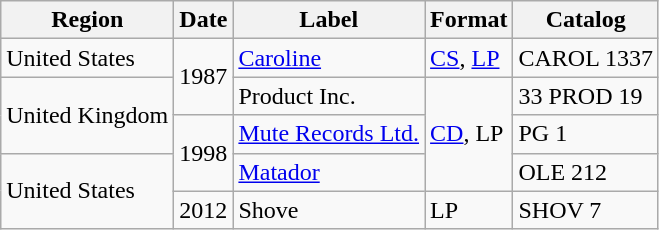<table class="wikitable">
<tr>
<th>Region</th>
<th>Date</th>
<th>Label</th>
<th>Format</th>
<th>Catalog</th>
</tr>
<tr>
<td>United States</td>
<td rowspan="2">1987</td>
<td><a href='#'>Caroline</a></td>
<td><a href='#'>CS</a>, <a href='#'>LP</a></td>
<td>CAROL 1337</td>
</tr>
<tr>
<td rowspan="2">United Kingdom</td>
<td>Product Inc.</td>
<td rowspan="3"><a href='#'>CD</a>, LP</td>
<td>33 PROD 19</td>
</tr>
<tr>
<td rowspan="2">1998</td>
<td><a href='#'>Mute Records Ltd.</a></td>
<td>PG 1</td>
</tr>
<tr>
<td rowspan="2">United States</td>
<td><a href='#'>Matador</a></td>
<td>OLE 212</td>
</tr>
<tr>
<td>2012</td>
<td>Shove</td>
<td>LP</td>
<td>SHOV 7</td>
</tr>
</table>
